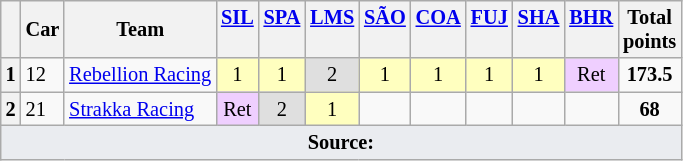<table class="wikitable" style="font-size: 85%; text-align:center;">
<tr valign="top">
<th valign=middle></th>
<th valign=middle>Car</th>
<th valign=middle>Team</th>
<th><a href='#'>SIL</a><br></th>
<th><a href='#'>SPA</a><br></th>
<th><a href='#'>LMS</a><br></th>
<th><a href='#'>SÃO</a><br></th>
<th><a href='#'>COA</a><br></th>
<th><a href='#'>FUJ</a><br></th>
<th><a href='#'>SHA</a><br></th>
<th><a href='#'>BHR</a><br></th>
<th valign=middle>Total<br>points</th>
</tr>
<tr>
<th>1</th>
<td align=left>12</td>
<td align=left> <a href='#'>Rebellion Racing</a></td>
<td style="background:#FFFFBF;">1</td>
<td style="background:#FFFFBF;">1</td>
<td style="background:#DFDFDF;">2</td>
<td style="background:#FFFFBF;">1</td>
<td style="background:#FFFFBF;">1</td>
<td style="background:#FFFFBF;">1</td>
<td style="background:#FFFFBF;">1</td>
<td style="background:#EFCFFF;">Ret</td>
<td><strong>173.5</strong></td>
</tr>
<tr>
<th>2</th>
<td align=left>21</td>
<td align=left> <a href='#'>Strakka Racing</a></td>
<td style="background:#EFCFFF;">Ret</td>
<td style="background:#DFDFDF;">2</td>
<td style="background:#FFFFBF;">1</td>
<td></td>
<td></td>
<td></td>
<td></td>
<td></td>
<td><strong>68</strong></td>
</tr>
<tr class="sortbottom">
<td colspan="12" style="background-color:#EAECF0;text-align:center"><strong>Source:</strong></td>
</tr>
</table>
